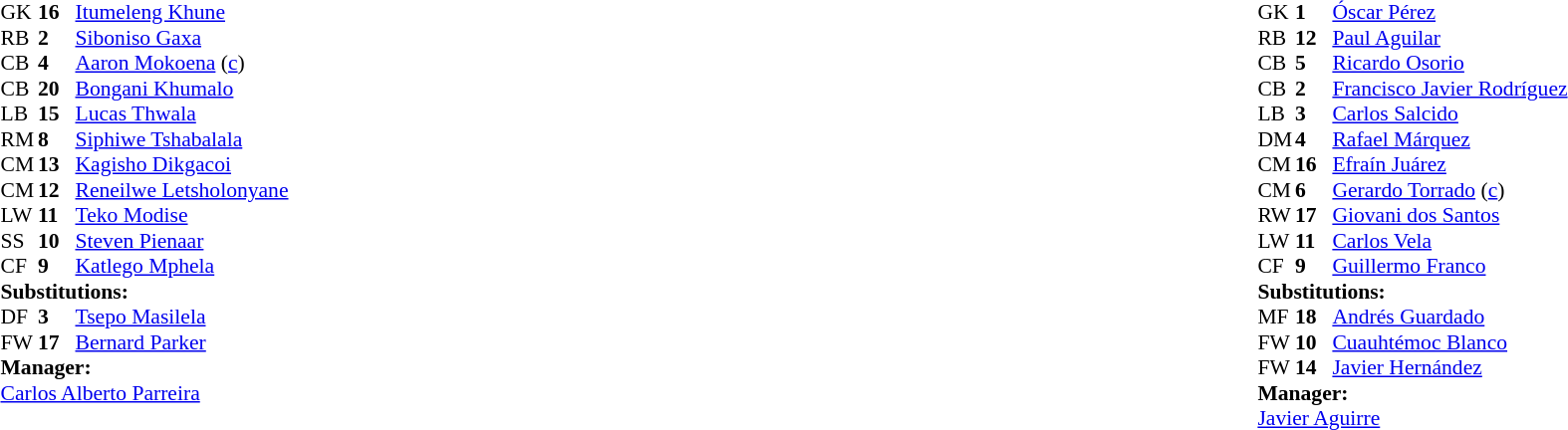<table width="100%">
<tr>
<td valign="top" width="40%"><br><table style="font-size: 90%" cellspacing="0" cellpadding="0">
<tr>
<th width="25"></th>
<th width="25"></th>
</tr>
<tr>
<td>GK</td>
<td><strong>16</strong></td>
<td><a href='#'>Itumeleng Khune</a></td>
</tr>
<tr>
<td>RB</td>
<td><strong>2</strong></td>
<td><a href='#'>Siboniso Gaxa</a></td>
</tr>
<tr>
<td>CB</td>
<td><strong>4</strong></td>
<td><a href='#'>Aaron Mokoena</a> (<a href='#'>c</a>)</td>
</tr>
<tr>
<td>CB</td>
<td><strong>20</strong></td>
<td><a href='#'>Bongani Khumalo</a></td>
</tr>
<tr>
<td>LB</td>
<td><strong>15</strong></td>
<td><a href='#'>Lucas Thwala</a></td>
<td></td>
<td></td>
</tr>
<tr>
<td>RM</td>
<td><strong>8</strong></td>
<td><a href='#'>Siphiwe Tshabalala</a></td>
</tr>
<tr>
<td>CM</td>
<td><strong>13</strong></td>
<td><a href='#'>Kagisho Dikgacoi</a></td>
<td></td>
</tr>
<tr>
<td>CM</td>
<td><strong>12</strong></td>
<td><a href='#'>Reneilwe Letsholonyane</a></td>
</tr>
<tr>
<td>LW</td>
<td><strong>11</strong></td>
<td><a href='#'>Teko Modise</a></td>
</tr>
<tr>
<td>SS</td>
<td><strong>10</strong></td>
<td><a href='#'>Steven Pienaar</a></td>
<td></td>
<td></td>
</tr>
<tr>
<td>CF</td>
<td><strong>9</strong></td>
<td><a href='#'>Katlego Mphela</a></td>
</tr>
<tr>
<td colspan=3><strong>Substitutions:</strong></td>
</tr>
<tr>
<td>DF</td>
<td><strong>3</strong></td>
<td><a href='#'>Tsepo Masilela</a></td>
<td></td>
<td></td>
</tr>
<tr>
<td>FW</td>
<td><strong>17</strong></td>
<td><a href='#'>Bernard Parker</a></td>
<td></td>
<td></td>
</tr>
<tr>
<td colspan=3><strong>Manager:</strong></td>
</tr>
<tr>
<td colspan=3> <a href='#'>Carlos Alberto Parreira</a></td>
</tr>
</table>
</td>
<td valign="top"></td>
<td valign="top" width="50%"><br><table style="font-size: 90%" cellspacing="0" cellpadding="0" align="center">
<tr>
<th width=25></th>
<th width=25></th>
</tr>
<tr>
<td>GK</td>
<td><strong>1</strong></td>
<td><a href='#'>Óscar Pérez</a></td>
</tr>
<tr>
<td>RB</td>
<td><strong>12</strong></td>
<td><a href='#'>Paul Aguilar</a></td>
<td></td>
<td></td>
</tr>
<tr>
<td>CB</td>
<td><strong>5</strong></td>
<td><a href='#'>Ricardo Osorio</a></td>
</tr>
<tr>
<td>CB</td>
<td><strong>2</strong></td>
<td><a href='#'>Francisco Javier Rodríguez</a></td>
</tr>
<tr>
<td>LB</td>
<td><strong>3</strong></td>
<td><a href='#'>Carlos Salcido</a></td>
</tr>
<tr>
<td>DM</td>
<td><strong>4</strong></td>
<td><a href='#'>Rafael Márquez</a></td>
</tr>
<tr>
<td>CM</td>
<td><strong>16</strong></td>
<td><a href='#'>Efraín Juárez</a></td>
<td></td>
</tr>
<tr>
<td>CM</td>
<td><strong>6</strong></td>
<td><a href='#'>Gerardo Torrado</a> (<a href='#'>c</a>)</td>
<td></td>
</tr>
<tr>
<td>RW</td>
<td><strong>17</strong></td>
<td><a href='#'>Giovani dos Santos</a></td>
</tr>
<tr>
<td>LW</td>
<td><strong>11</strong></td>
<td><a href='#'>Carlos Vela</a></td>
<td></td>
<td></td>
</tr>
<tr>
<td>CF</td>
<td><strong>9</strong></td>
<td><a href='#'>Guillermo Franco</a></td>
<td></td>
<td></td>
</tr>
<tr>
<td colspan=3><strong>Substitutions:</strong></td>
</tr>
<tr>
<td>MF</td>
<td><strong>18</strong></td>
<td><a href='#'>Andrés Guardado</a></td>
<td></td>
<td></td>
</tr>
<tr>
<td>FW</td>
<td><strong>10</strong></td>
<td><a href='#'>Cuauhtémoc Blanco</a></td>
<td></td>
<td></td>
</tr>
<tr>
<td>FW</td>
<td><strong>14</strong></td>
<td><a href='#'>Javier Hernández</a></td>
<td></td>
<td></td>
</tr>
<tr>
<td colspan=3><strong>Manager:</strong></td>
</tr>
<tr>
<td colspan=3><a href='#'>Javier Aguirre</a></td>
</tr>
</table>
</td>
</tr>
</table>
